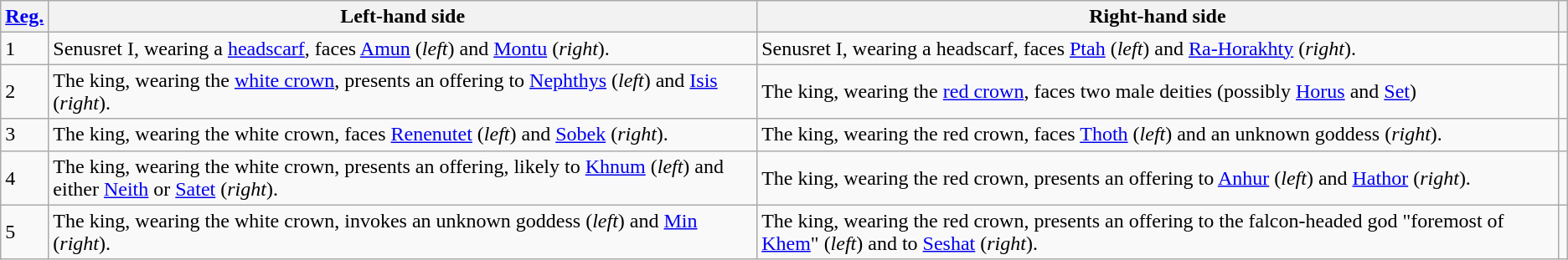<table class="wikitable">
<tr>
<th><a href='#'>Reg.</a></th>
<th>Left-hand side</th>
<th>Right-hand side</th>
<th></th>
</tr>
<tr>
<td>1</td>
<td>Senusret I, wearing a <a href='#'>headscarf</a>, faces <a href='#'>Amun</a> (<em>left</em>) and <a href='#'>Montu</a> (<em>right</em>).</td>
<td>Senusret I, wearing a headscarf, faces <a href='#'>Ptah</a> (<em>left</em>) and <a href='#'>Ra-Horakhty</a> (<em>right</em>).</td>
<td></td>
</tr>
<tr>
<td>2</td>
<td>The king, wearing the <a href='#'>white crown</a>, presents an offering to <a href='#'>Nephthys</a> (<em>left</em>) and <a href='#'>Isis</a> (<em>right</em>).</td>
<td>The king, wearing the <a href='#'>red crown</a>, faces two male deities (possibly <a href='#'>Horus</a> and <a href='#'>Set</a>)</td>
<td></td>
</tr>
<tr>
<td>3</td>
<td>The king, wearing the white crown, faces <a href='#'>Renenutet</a> (<em>left</em>) and <a href='#'>Sobek</a> (<em>right</em>).</td>
<td>The king, wearing the red crown, faces <a href='#'>Thoth</a> (<em>left</em>) and an unknown goddess (<em>right</em>).</td>
<td></td>
</tr>
<tr>
<td>4</td>
<td>The king, wearing the white crown, presents an offering, likely to <a href='#'>Khnum</a> (<em>left</em>) and either <a href='#'>Neith</a> or <a href='#'>Satet</a> (<em>right</em>).</td>
<td>The king, wearing the red crown, presents an offering to <a href='#'>Anhur</a> (<em>left</em>) and <a href='#'>Hathor</a> (<em>right</em>).</td>
<td></td>
</tr>
<tr>
<td>5</td>
<td>The king, wearing the white crown, invokes an unknown goddess (<em>left</em>) and <a href='#'>Min</a> (<em>right</em>).</td>
<td>The king, wearing the red crown, presents an offering to the falcon-headed god "foremost of <a href='#'>Khem</a>" (<em>left</em>) and to <a href='#'>Seshat</a> (<em>right</em>).</td>
<td></td>
</tr>
</table>
